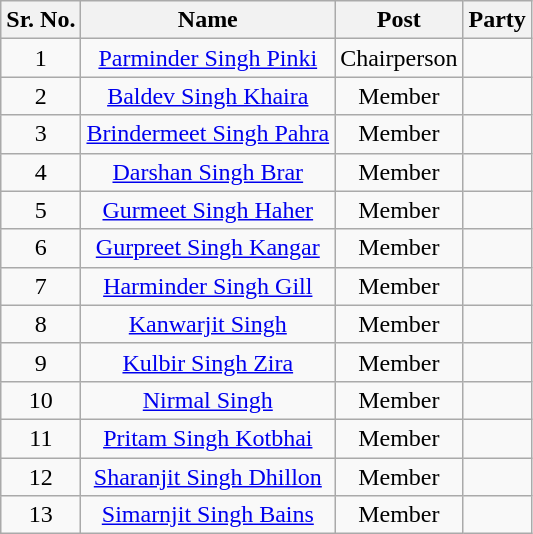<table class="wikitable sortable">
<tr>
<th>Sr. No.</th>
<th>Name</th>
<th>Post</th>
<th colspan="2">Party</th>
</tr>
<tr align="center">
<td>1</td>
<td><a href='#'>Parminder Singh Pinki</a></td>
<td>Chairperson</td>
<td></td>
</tr>
<tr align="center">
<td>2</td>
<td><a href='#'>Baldev Singh Khaira</a></td>
<td>Member</td>
<td></td>
</tr>
<tr align="center">
<td>3</td>
<td><a href='#'>Brindermeet Singh Pahra</a></td>
<td>Member</td>
<td></td>
</tr>
<tr align="center">
<td>4</td>
<td><a href='#'>Darshan Singh Brar</a></td>
<td>Member</td>
<td></td>
</tr>
<tr align="center">
<td>5</td>
<td><a href='#'>Gurmeet Singh Haher</a></td>
<td>Member</td>
<td></td>
</tr>
<tr align="center">
<td>6</td>
<td><a href='#'>Gurpreet Singh Kangar</a></td>
<td>Member</td>
<td></td>
</tr>
<tr align="center">
<td>7</td>
<td><a href='#'>Harminder Singh Gill</a></td>
<td>Member</td>
<td></td>
</tr>
<tr align="center">
<td>8</td>
<td><a href='#'>Kanwarjit Singh</a></td>
<td>Member</td>
<td></td>
</tr>
<tr align="center">
<td>9</td>
<td><a href='#'>Kulbir Singh Zira</a></td>
<td>Member</td>
<td></td>
</tr>
<tr align="center">
<td>10</td>
<td><a href='#'>Nirmal Singh</a></td>
<td>Member</td>
<td></td>
</tr>
<tr align="center">
<td>11</td>
<td><a href='#'>Pritam Singh Kotbhai</a></td>
<td>Member</td>
<td></td>
</tr>
<tr align="center">
<td>12</td>
<td><a href='#'>Sharanjit Singh Dhillon</a></td>
<td>Member</td>
<td></td>
</tr>
<tr align="center">
<td>13</td>
<td><a href='#'>Simarnjit Singh Bains</a></td>
<td>Member</td>
<td></td>
</tr>
</table>
